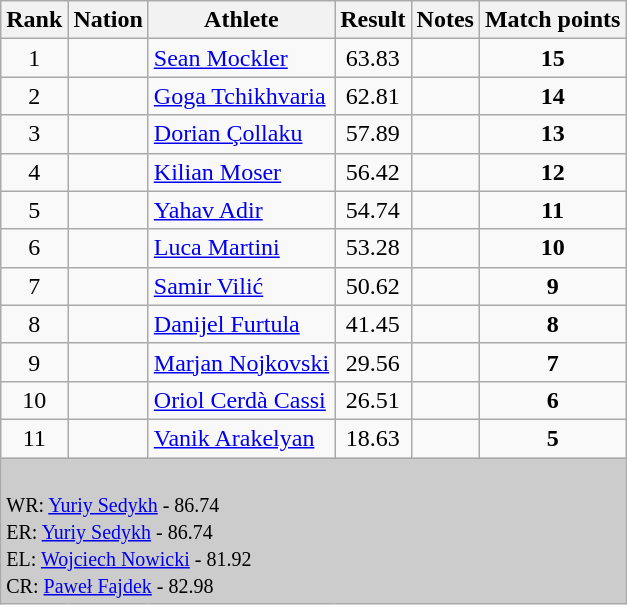<table class="wikitable sortable" style="text-align:left;">
<tr>
<th>Rank</th>
<th>Nation</th>
<th>Athlete</th>
<th>Result</th>
<th>Notes</th>
<th>Match points</th>
</tr>
<tr>
<td align=center>1</td>
<td></td>
<td><a href='#'>Sean Mockler</a></td>
<td align=center>63.83</td>
<td></td>
<td align=center><strong>15</strong></td>
</tr>
<tr>
<td align=center>2</td>
<td></td>
<td><a href='#'>Goga Tchikhvaria</a></td>
<td align=center>62.81</td>
<td align=center></td>
<td align=center><strong>14</strong></td>
</tr>
<tr>
<td align=center>3</td>
<td></td>
<td><a href='#'>Dorian Çollaku</a></td>
<td align=center>57.89</td>
<td align=center></td>
<td align=center><strong>13</strong></td>
</tr>
<tr>
<td align=center>4</td>
<td></td>
<td><a href='#'>Kilian Moser</a></td>
<td align=center>56.42</td>
<td></td>
<td align=center><strong>12</strong></td>
</tr>
<tr>
<td align=center>5</td>
<td></td>
<td><a href='#'>Yahav Adir</a></td>
<td align=center>54.74</td>
<td align=center></td>
<td align=center><strong>11</strong></td>
</tr>
<tr>
<td align=center>6</td>
<td></td>
<td><a href='#'>Luca Martini</a></td>
<td align=center>53.28</td>
<td align=center></td>
<td align=center><strong>10</strong></td>
</tr>
<tr>
<td align=center>7</td>
<td></td>
<td><a href='#'>Samir Vilić</a></td>
<td align=center>50.62</td>
<td align=center></td>
<td align=center><strong>9</strong></td>
</tr>
<tr>
<td align=center>8</td>
<td></td>
<td><a href='#'>Danijel Furtula</a></td>
<td align=center>41.45</td>
<td align=center></td>
<td align=center><strong>8</strong></td>
</tr>
<tr>
<td align=center>9</td>
<td></td>
<td><a href='#'>Marjan Nojkovski</a></td>
<td align=center>29.56</td>
<td align=center></td>
<td align=center><strong>7</strong></td>
</tr>
<tr>
<td align=center>10</td>
<td></td>
<td><a href='#'>Oriol Cerdà Cassi</a></td>
<td align=center>26.51</td>
<td align=center></td>
<td align=center><strong>6</strong></td>
</tr>
<tr>
<td align=center>11</td>
<td></td>
<td><a href='#'>Vanik Arakelyan</a></td>
<td align=center>18.63</td>
<td align=center></td>
<td align=center><strong>5</strong></td>
</tr>
<tr>
<td colspan="6" bgcolor="#cccccc"><br>
<small>WR:   <a href='#'>Yuriy Sedykh</a> - 86.74<br>ER:  <a href='#'>Yuriy Sedykh</a> - 86.74<br></small>
<small>EL:   <a href='#'>Wojciech Nowicki</a> - 81.92<br>CR:  <a href='#'>Paweł Fajdek</a> - 82.98</small></td>
</tr>
</table>
